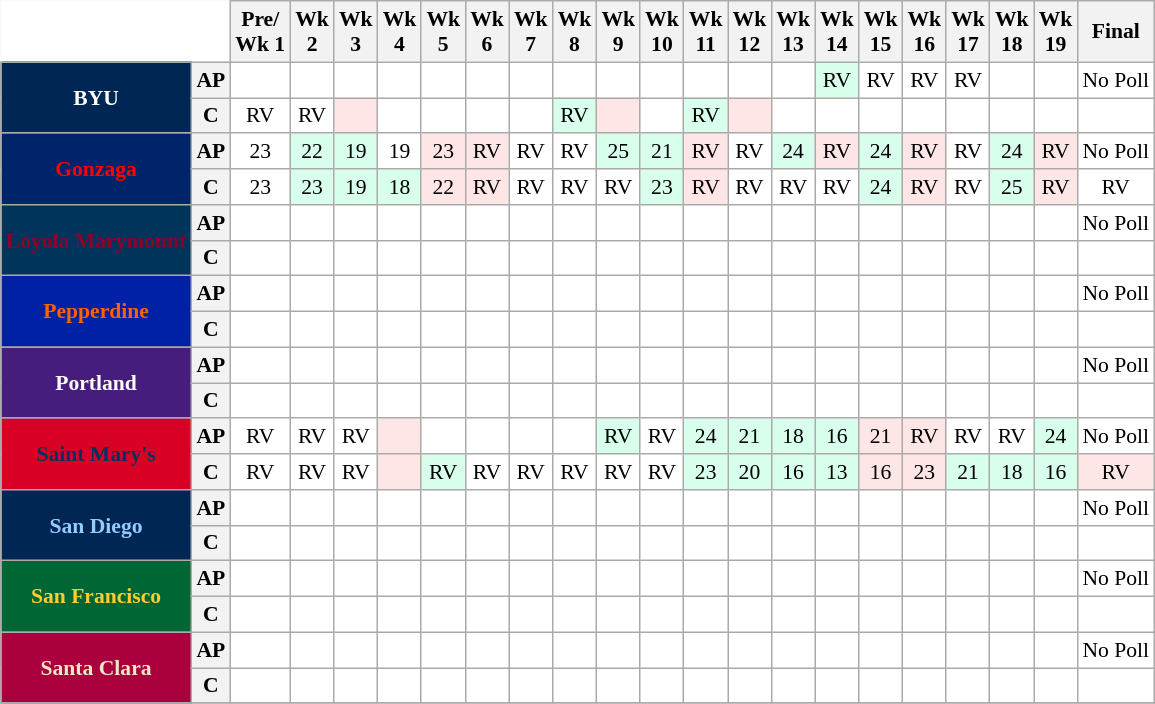<table class="wikitable" style="white-space:nowrap;font-size:90%;">
<tr>
<th colspan=2 style="background:white; border-top-style:hidden; border-left-style:hidden;"> </th>
<th>Pre/<br>Wk 1</th>
<th>Wk<br>2</th>
<th>Wk<br>3</th>
<th>Wk<br>4</th>
<th>Wk<br>5</th>
<th>Wk<br>6</th>
<th>Wk<br>7</th>
<th>Wk<br>8</th>
<th>Wk<br>9</th>
<th>Wk<br>10</th>
<th>Wk<br>11</th>
<th>Wk<br>12</th>
<th>Wk<br>13</th>
<th>Wk<br>14</th>
<th>Wk<br>15</th>
<th>Wk<br>16</th>
<th>Wk<br>17</th>
<th>Wk<br>18</th>
<th>Wk<br>19</th>
<th>Final</th>
</tr>
<tr style="text-align:center;">
<th rowspan=2 style="background:#002654; color:#FFFFFF;">BYU</th>
<th>AP</th>
<td style="background:#FFF;"></td>
<td style="background:#FFF;"></td>
<td style="background:#FFF;"></td>
<td style="background:#FFF;"></td>
<td style="background:#FFF;"></td>
<td style="background:#FFF;"></td>
<td style="background:#FFF;"></td>
<td style="background:#FFF;"></td>
<td style="background:#FFF;"></td>
<td style="background:#FFF;"></td>
<td style="background:#FFF;"></td>
<td style="background:#FFF;"></td>
<td style="background:#FFF;"></td>
<td style="background:#D8FFEB;">RV</td>
<td style="background:#FFF;">RV</td>
<td style="background:#FFF;">RV</td>
<td style="background:#FFF;">RV</td>
<td style="background:#FFF;"></td>
<td style="background:#FFF;"></td>
<td style="background:#FFF;">No Poll</td>
</tr>
<tr style="text-align:center;">
<th>C</th>
<td style="background:#FFF;">RV</td>
<td style="background:#FFF;">RV</td>
<td style="background:#FFE6E6;"></td>
<td style="background:#FFF;"></td>
<td style="background:#FFF;"></td>
<td style="background:#FFF;"></td>
<td style="background:#FFF;"></td>
<td style="background:#D8FFEB;">RV</td>
<td style="background:#FFE6E6;"></td>
<td style="background:#FFF;"></td>
<td style="background:#D8FFEB;">RV</td>
<td style="background:#FFE6E6;"></td>
<td style="background:#FFF;"></td>
<td style="background:#FFF;"></td>
<td style="background:#FFF;"></td>
<td style="background:#FFF;"></td>
<td style="background:#FFF;"></td>
<td style="background:#FFF;"></td>
<td style="background:#FFF;"></td>
<td style="background:#FFF;"></td>
</tr>
<tr style="text-align:center;">
<th rowspan=2 style="background:#002469; color:#FF0000;">Gonzaga</th>
<th>AP</th>
<td style="background:#FFF;">23</td>
<td style="background:#D8FFEB;">22</td>
<td style="background:#D8FFEB;">19</td>
<td style="background:#FFF;">19</td>
<td style="background:#FFE6E6;">23</td>
<td style="background:#FFE6E6;">RV</td>
<td style="background:#FFF;">RV</td>
<td style="background:#FFF;">RV</td>
<td style="background:#D8FFEB;">25</td>
<td style="background:#D8FFEB;">21</td>
<td style="background:#FFE6E6;">RV</td>
<td style="background:#FFF;">RV</td>
<td style="background:#D8FFEB;">24</td>
<td style="background:#FFE6E6;">RV</td>
<td style="background:#D8FFEB;">24</td>
<td style="background:#FFE6E6;">RV</td>
<td style="background:#FFF;">RV</td>
<td style="background:#D8FFEB;">24</td>
<td style="background:#FFE6E6;">RV</td>
<td style="background:#FFF;">No Poll</td>
</tr>
<tr style="text-align:center;">
<th>C</th>
<td style="background:#FFF;">23</td>
<td style="background:#D8FFEB;">23</td>
<td style="background:#D8FFEB;">19</td>
<td style="background:#D8FFEB;">18</td>
<td style="background:#FFE6E6;">22</td>
<td style="background:#FFE6E6;">RV</td>
<td style="background:#FFF;">RV</td>
<td style="background:#FFF;">RV</td>
<td style="background:#FFF;">RV</td>
<td style="background:#D8FFEB;">23</td>
<td style="background:#FFE6E6;">RV</td>
<td style="background:#FFF;">RV</td>
<td style="background:#FFF;">RV</td>
<td style="background:#FFF;">RV</td>
<td style="background:#D8FFEB;">24</td>
<td style="background:#FFE6E6;">RV</td>
<td style="background:#FFF;">RV</td>
<td style="background:#D8FFEB;">25</td>
<td style="background:#FFE6E6;">RV</td>
<td style="background:#FFF;">RV</td>
</tr>
<tr style="text-align:center;">
<th rowspan=2 style="background:#00345B; color:#8E0028;">Loyola Marymount</th>
<th>AP</th>
<td style="background:#FFF;"></td>
<td style="background:#FFF;"></td>
<td style="background:#FFF;"></td>
<td style="background:#FFF;"></td>
<td style="background:#FFF;"></td>
<td style="background:#FFF;"></td>
<td style="background:#FFF;"></td>
<td style="background:#FFF;"></td>
<td style="background:#FFF;"></td>
<td style="background:#FFF;"></td>
<td style="background:#FFF;"></td>
<td style="background:#FFF;"></td>
<td style="background:#FFF;"></td>
<td style="background:#FFF;"></td>
<td style="background:#FFF;"></td>
<td style="background:#FFF;"></td>
<td style="background:#FFF;"></td>
<td style="background:#FFF;"></td>
<td style="background:#FFF;"></td>
<td style="background:#FFF;">No Poll</td>
</tr>
<tr style="text-align:center;">
<th>C</th>
<td style="background:#FFF;"></td>
<td style="background:#FFF;"></td>
<td style="background:#FFF;"></td>
<td style="background:#FFF;"></td>
<td style="background:#FFF;"></td>
<td style="background:#FFF;"></td>
<td style="background:#FFF;"></td>
<td style="background:#FFF;"></td>
<td style="background:#FFF;"></td>
<td style="background:#FFF;"></td>
<td style="background:#FFF;"></td>
<td style="background:#FFF;"></td>
<td style="background:#FFF;"></td>
<td style="background:#FFF;"></td>
<td style="background:#FFF;"></td>
<td style="background:#FFF;"></td>
<td style="background:#FFF;"></td>
<td style="background:#FFF;"></td>
<td style="background:#FFF;"></td>
<td style="background:#FFF;"></td>
</tr>
<tr style="text-align:center;">
<th rowspan=2 style="background:#0021A5; color:#FF6200;">Pepperdine</th>
<th>AP</th>
<td style="background:#FFF;"></td>
<td style="background:#FFF;"></td>
<td style="background:#FFF;"></td>
<td style="background:#FFF;"></td>
<td style="background:#FFF;"></td>
<td style="background:#FFF;"></td>
<td style="background:#FFF;"></td>
<td style="background:#FFF;"></td>
<td style="background:#FFF;"></td>
<td style="background:#FFF;"></td>
<td style="background:#FFF;"></td>
<td style="background:#FFF;"></td>
<td style="background:#FFF;"></td>
<td style="background:#FFF;"></td>
<td style="background:#FFF;"></td>
<td style="background:#FFF;"></td>
<td style="background:#FFF;"></td>
<td style="background:#FFF;"></td>
<td style="background:#FFF;"></td>
<td style="background:#FFF;">No Poll</td>
</tr>
<tr style="text-align:center;">
<th>C</th>
<td style="background:#FFF;"></td>
<td style="background:#FFF;"></td>
<td style="background:#FFF;"></td>
<td style="background:#FFF;"></td>
<td style="background:#FFF;"></td>
<td style="background:#FFF;"></td>
<td style="background:#FFF;"></td>
<td style="background:#FFF;"></td>
<td style="background:#FFF;"></td>
<td style="background:#FFF;"></td>
<td style="background:#FFF;"></td>
<td style="background:#FFF;"></td>
<td style="background:#FFF;"></td>
<td style="background:#FFF;"></td>
<td style="background:#FFF;"></td>
<td style="background:#FFF;"></td>
<td style="background:#FFF;"></td>
<td style="background:#FFF;"></td>
<td style="background:#FFF;"></td>
<td style="background:#FFF;"></td>
</tr>
<tr style="text-align:center;">
<th rowspan=2 style="background:#461D7C; color:#FFFFFF;">Portland</th>
<th>AP</th>
<td style="background:#FFF;"></td>
<td style="background:#FFF;"></td>
<td style="background:#FFF;"></td>
<td style="background:#FFF;"></td>
<td style="background:#FFF;"></td>
<td style="background:#FFF;"></td>
<td style="background:#FFF;"></td>
<td style="background:#FFF;"></td>
<td style="background:#FFF;"></td>
<td style="background:#FFF;"></td>
<td style="background:#FFF;"></td>
<td style="background:#FFF;"></td>
<td style="background:#FFF;"></td>
<td style="background:#FFF;"></td>
<td style="background:#FFF;"></td>
<td style="background:#FFF;"></td>
<td style="background:#FFF;"></td>
<td style="background:#FFF;"></td>
<td style="background:#FFF;"></td>
<td style="background:#FFF;">No Poll</td>
</tr>
<tr style="text-align:center;">
<th>C</th>
<td style="background:#FFF;"></td>
<td style="background:#FFF;"></td>
<td style="background:#FFF;"></td>
<td style="background:#FFF;"></td>
<td style="background:#FFF;"></td>
<td style="background:#FFF;"></td>
<td style="background:#FFF;"></td>
<td style="background:#FFF;"></td>
<td style="background:#FFF;"></td>
<td style="background:#FFF;"></td>
<td style="background:#FFF;"></td>
<td style="background:#FFF;"></td>
<td style="background:#FFF;"></td>
<td style="background:#FFF;"></td>
<td style="background:#FFF;"></td>
<td style="background:#FFF;"></td>
<td style="background:#FFF;"></td>
<td style="background:#FFF;"></td>
<td style="background:#FFF;"></td>
<td style="background:#FFF;"></td>
</tr>
<tr style="text-align:center;">
<th rowspan=2 style="background:#D80024; color:#06315B;">Saint Mary's</th>
<th>AP</th>
<td style="background:#FFF;">RV</td>
<td style="background:#FFF;">RV</td>
<td style="background:#FFF;">RV</td>
<td style="background:#FFE6E6;"></td>
<td style="background:#FFF;"></td>
<td style="background:#FFF;"></td>
<td style="background:#FFF;"></td>
<td style="background:#FFF;"></td>
<td style="background:#D8FFEB;">RV</td>
<td style="background:#FFF;">RV</td>
<td style="background:#D8FFEB;">24</td>
<td style="background:#D8FFEB;">21</td>
<td style="background:#D8FFEB;">18</td>
<td style="background:#D8FFEB;">16</td>
<td style="background:#FFE6E6;">21</td>
<td style="background:#FFE6E6;">RV</td>
<td style="background:#FFF;">RV</td>
<td style="background:#FFF;">RV</td>
<td style="background:#D8FFEB;">24</td>
<td style="background:#FFF;">No Poll</td>
</tr>
<tr style="text-align:center;">
<th>C</th>
<td style="background:#FFF;">RV</td>
<td style="background:#FFF;">RV</td>
<td style="background:#FFF;">RV</td>
<td style="background:#FFE6E6;"></td>
<td style="background:#D8FFEB;">RV</td>
<td style="background:#FFF;">RV</td>
<td style="background:#FFF;">RV</td>
<td style="background:#FFF;">RV</td>
<td style="background:#FFF;">RV</td>
<td style="background:#FFF;">RV</td>
<td style="background:#D8FFEB;">23</td>
<td style="background:#D8FFEB;">20</td>
<td style="background:#D8FFEB;">16</td>
<td style="background:#D8FFEB;">13</td>
<td style="background:#FFE6E6;">16</td>
<td style="background:#FFE6E6;">23</td>
<td style="background:#D8FFEB;">21</td>
<td style="background:#D8FFEB;">18</td>
<td style="background:#D8FFEB;">16</td>
<td style="background:#FFE6E6;">RV</td>
</tr>
<tr style="text-align:center;">
<th rowspan=2 style="background:#002654; color:#97CAFF;">San Diego</th>
<th>AP</th>
<td style="background:#FFF;"></td>
<td style="background:#FFF;"></td>
<td style="background:#FFF;"></td>
<td style="background:#FFF;"></td>
<td style="background:#FFF;"></td>
<td style="background:#FFF;"></td>
<td style="background:#FFF;"></td>
<td style="background:#FFF;"></td>
<td style="background:#FFF;"></td>
<td style="background:#FFF;"></td>
<td style="background:#FFF;"></td>
<td style="background:#FFF;"></td>
<td style="background:#FFF;"></td>
<td style="background:#FFF;"></td>
<td style="background:#FFF;"></td>
<td style="background:#FFF;"></td>
<td style="background:#FFF;"></td>
<td style="background:#FFF;"></td>
<td style="background:#FFF;"></td>
<td style="background:#FFF;">No Poll</td>
</tr>
<tr style="text-align:center;">
<th>C</th>
<td style="background:#FFF;"></td>
<td style="background:#FFF;"></td>
<td style="background:#FFF;"></td>
<td style="background:#FFF;"></td>
<td style="background:#FFF;"></td>
<td style="background:#FFF;"></td>
<td style="background:#FFF;"></td>
<td style="background:#FFF;"></td>
<td style="background:#FFF;"></td>
<td style="background:#FFF;"></td>
<td style="background:#FFF;"></td>
<td style="background:#FFF;"></td>
<td style="background:#FFF;"></td>
<td style="background:#FFF;"></td>
<td style="background:#FFF;"></td>
<td style="background:#FFF;"></td>
<td style="background:#FFF;"></td>
<td style="background:#FFF;"></td>
<td style="background:#FFF;"></td>
<td style="background:#FFF;"></td>
</tr>
<tr style="text-align:center;">
<th rowspan=2 style="background:#006633; color:#FFCC33;">San Francisco</th>
<th>AP</th>
<td style="background:#FFF;"></td>
<td style="background:#FFF;"></td>
<td style="background:#FFF;"></td>
<td style="background:#FFF;"></td>
<td style="background:#FFF;"></td>
<td style="background:#FFF;"></td>
<td style="background:#FFF;"></td>
<td style="background:#FFF;"></td>
<td style="background:#FFF;"></td>
<td style="background:#FFF;"></td>
<td style="background:#FFF;"></td>
<td style="background:#FFF;"></td>
<td style="background:#FFF;"></td>
<td style="background:#FFF;"></td>
<td style="background:#FFF;"></td>
<td style="background:#FFF;"></td>
<td style="background:#FFF;"></td>
<td style="background:#FFF;"></td>
<td style="background:#FFF;"></td>
<td style="background:#FFF;">No Poll</td>
</tr>
<tr style="text-align:center;">
<th>C</th>
<td style="background:#FFF;"></td>
<td style="background:#FFF;"></td>
<td style="background:#FFF;"></td>
<td style="background:#FFF;"></td>
<td style="background:#FFF;"></td>
<td style="background:#FFF;"></td>
<td style="background:#FFF;"></td>
<td style="background:#FFF;"></td>
<td style="background:#FFF;"></td>
<td style="background:#FFF;"></td>
<td style="background:#FFF;"></td>
<td style="background:#FFF;"></td>
<td style="background:#FFF;"></td>
<td style="background:#FFF;"></td>
<td style="background:#FFF;"></td>
<td style="background:#FFF;"></td>
<td style="background:#FFF;"></td>
<td style="background:#FFF;"></td>
<td style="background:#FFF;"></td>
<td style="background:#FFF;"></td>
</tr>
<tr style="text-align:center;">
<th rowspan=2 style="background:#AA003D; color:#F0E8C4;">Santa Clara</th>
<th>AP</th>
<td style="background:#FFF;"></td>
<td style="background:#FFF;"></td>
<td style="background:#FFF;"></td>
<td style="background:#FFF;"></td>
<td style="background:#FFF;"></td>
<td style="background:#FFF;"></td>
<td style="background:#FFF;"></td>
<td style="background:#FFF;"></td>
<td style="background:#FFF;"></td>
<td style="background:#FFF;"></td>
<td style="background:#FFF;"></td>
<td style="background:#FFF;"></td>
<td style="background:#FFF;"></td>
<td style="background:#FFF;"></td>
<td style="background:#FFF;"></td>
<td style="background:#FFF;"></td>
<td style="background:#FFF;"></td>
<td style="background:#FFF;"></td>
<td style="background:#FFF;"></td>
<td style="background:#FFF;">No Poll</td>
</tr>
<tr style="text-align:center;">
<th>C</th>
<td style="background:#FFF;"></td>
<td style="background:#FFF;"></td>
<td style="background:#FFF;"></td>
<td style="background:#FFF;"></td>
<td style="background:#FFF;"></td>
<td style="background:#FFF;"></td>
<td style="background:#FFF;"></td>
<td style="background:#FFF;"></td>
<td style="background:#FFF;"></td>
<td style="background:#FFF;"></td>
<td style="background:#FFF;"></td>
<td style="background:#FFF;"></td>
<td style="background:#FFF;"></td>
<td style="background:#FFF;"></td>
<td style="background:#FFF;"></td>
<td style="background:#FFF;"></td>
<td style="background:#FFF;"></td>
<td style="background:#FFF;"></td>
<td style="background:#FFF;"></td>
<td style="background:#FFF;"></td>
</tr>
<tr>
</tr>
</table>
